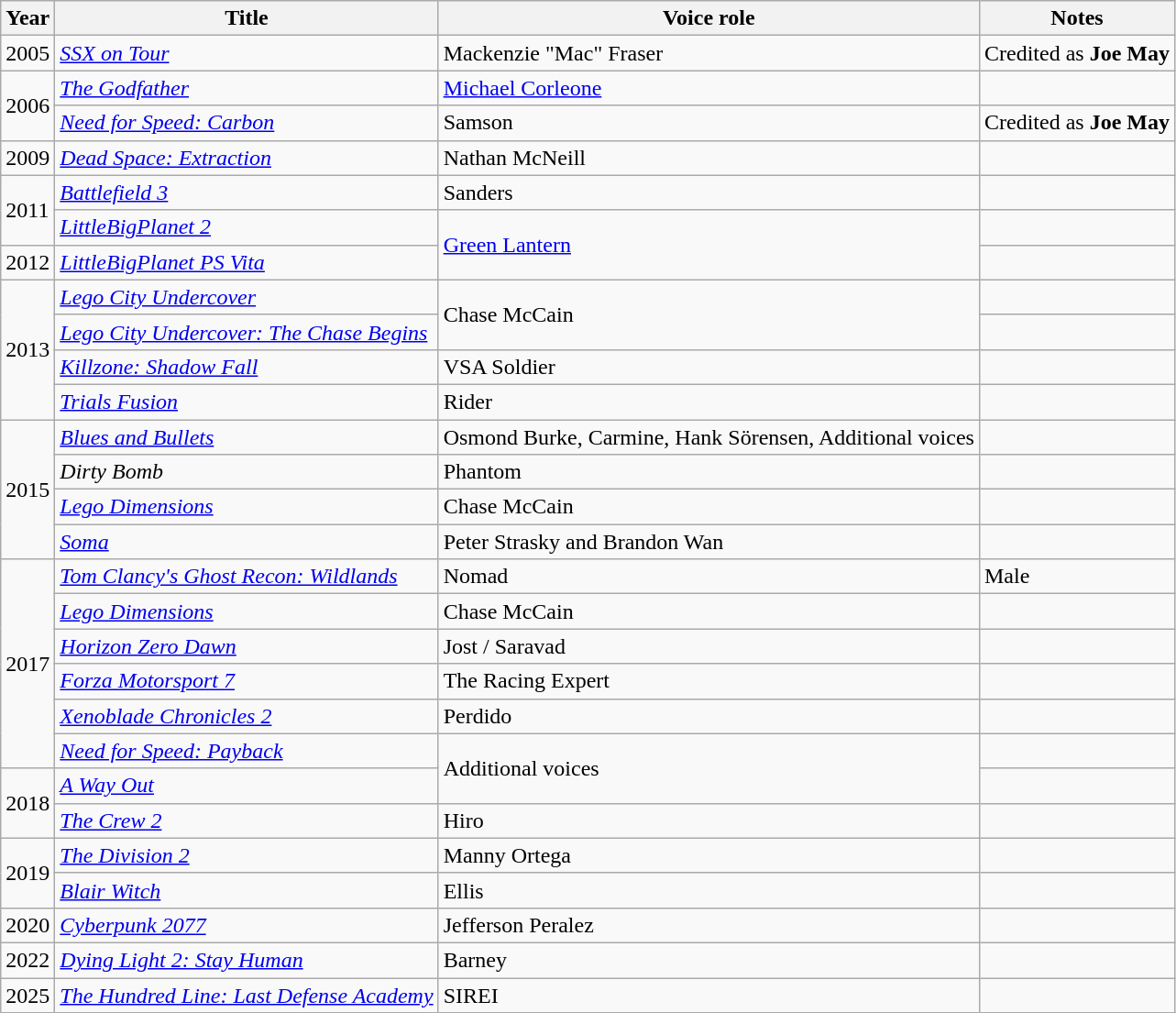<table class="wikitable sortable">
<tr>
<th>Year</th>
<th>Title</th>
<th>Voice role</th>
<th class="unsortable">Notes</th>
</tr>
<tr>
<td>2005</td>
<td><em><a href='#'>SSX on Tour</a></em></td>
<td>Mackenzie "Mac" Fraser</td>
<td>Credited as <strong>Joe May</strong></td>
</tr>
<tr>
<td rowspan="2">2006</td>
<td data-sort-value="Godfather, The"><em><a href='#'>The Godfather</a></em></td>
<td><a href='#'>Michael Corleone</a></td>
<td></td>
</tr>
<tr>
<td><em><a href='#'>Need for Speed: Carbon</a></em></td>
<td>Samson</td>
<td>Credited as <strong>Joe May</strong></td>
</tr>
<tr>
<td>2009</td>
<td><em><a href='#'>Dead Space: Extraction</a></em></td>
<td>Nathan McNeill</td>
<td></td>
</tr>
<tr>
<td rowspan="2">2011</td>
<td><em><a href='#'>Battlefield 3</a></em></td>
<td>Sanders</td>
<td></td>
</tr>
<tr>
<td><em><a href='#'>LittleBigPlanet 2</a></em></td>
<td rowspan = "2"><a href='#'>Green Lantern</a></td>
<td></td>
</tr>
<tr>
<td>2012</td>
<td><em><a href='#'>LittleBigPlanet PS Vita</a></em></td>
<td></td>
</tr>
<tr>
<td rowspan = "4">2013</td>
<td><em><a href='#'>Lego City Undercover</a></em></td>
<td rowspan="2">Chase McCain</td>
<td></td>
</tr>
<tr>
<td><em><a href='#'>Lego City Undercover: The Chase Begins</a></em></td>
<td></td>
</tr>
<tr>
<td><em><a href='#'>Killzone: Shadow Fall</a></em></td>
<td>VSA Soldier</td>
<td></td>
</tr>
<tr>
<td><em><a href='#'>Trials Fusion</a></em></td>
<td>Rider</td>
<td></td>
</tr>
<tr>
<td rowspan = "4">2015</td>
<td><em><a href='#'>Blues and Bullets</a></em></td>
<td>Osmond Burke, Carmine, Hank Sörensen, Additional voices</td>
<td></td>
</tr>
<tr>
<td><em>Dirty Bomb</em></td>
<td>Phantom</td>
<td></td>
</tr>
<tr>
<td><em><a href='#'>Lego Dimensions</a></em></td>
<td>Chase McCain</td>
<td></td>
</tr>
<tr>
<td><em><a href='#'>Soma</a></em></td>
<td>Peter Strasky and Brandon Wan</td>
<td></td>
</tr>
<tr>
<td rowspan = "6">2017</td>
<td><em><a href='#'>Tom Clancy's Ghost Recon: Wildlands</a></em></td>
<td>Nomad</td>
<td>Male</td>
</tr>
<tr>
<td><em><a href='#'>Lego Dimensions</a></em></td>
<td>Chase McCain</td>
<td></td>
</tr>
<tr>
<td><em><a href='#'>Horizon Zero Dawn</a></em></td>
<td>Jost / Saravad</td>
<td></td>
</tr>
<tr>
<td><em><a href='#'>Forza Motorsport 7</a></em></td>
<td>The Racing Expert</td>
<td></td>
</tr>
<tr>
<td><em><a href='#'>Xenoblade Chronicles 2</a></em></td>
<td>Perdido</td>
<td></td>
</tr>
<tr>
<td><em><a href='#'>Need for Speed: Payback</a></em></td>
<td rowspan="2">Additional voices</td>
<td></td>
</tr>
<tr>
<td rowspan = "2">2018</td>
<td data-sort-value="Way Out, A"><em><a href='#'>A Way Out</a></em></td>
<td></td>
</tr>
<tr>
<td data-sort-value="Crew 2, The"><em><a href='#'>The Crew 2</a></em></td>
<td>Hiro</td>
<td></td>
</tr>
<tr>
<td rowspan = "2">2019</td>
<td data-sort-value="Division 2, The"><em><a href='#'>The Division 2</a></em></td>
<td>Manny Ortega</td>
<td></td>
</tr>
<tr>
<td><em><a href='#'>Blair Witch</a></em></td>
<td>Ellis</td>
<td></td>
</tr>
<tr>
<td>2020</td>
<td><em><a href='#'>Cyberpunk 2077</a></em></td>
<td>Jefferson Peralez</td>
<td></td>
</tr>
<tr>
<td>2022</td>
<td><em><a href='#'>Dying Light 2: Stay Human</a></em></td>
<td>Barney</td>
<td></td>
</tr>
<tr>
<td>2025</td>
<td><em><a href='#'>The Hundred Line: Last Defense Academy</a></em></td>
<td>SIREI</td>
<td></td>
</tr>
</table>
